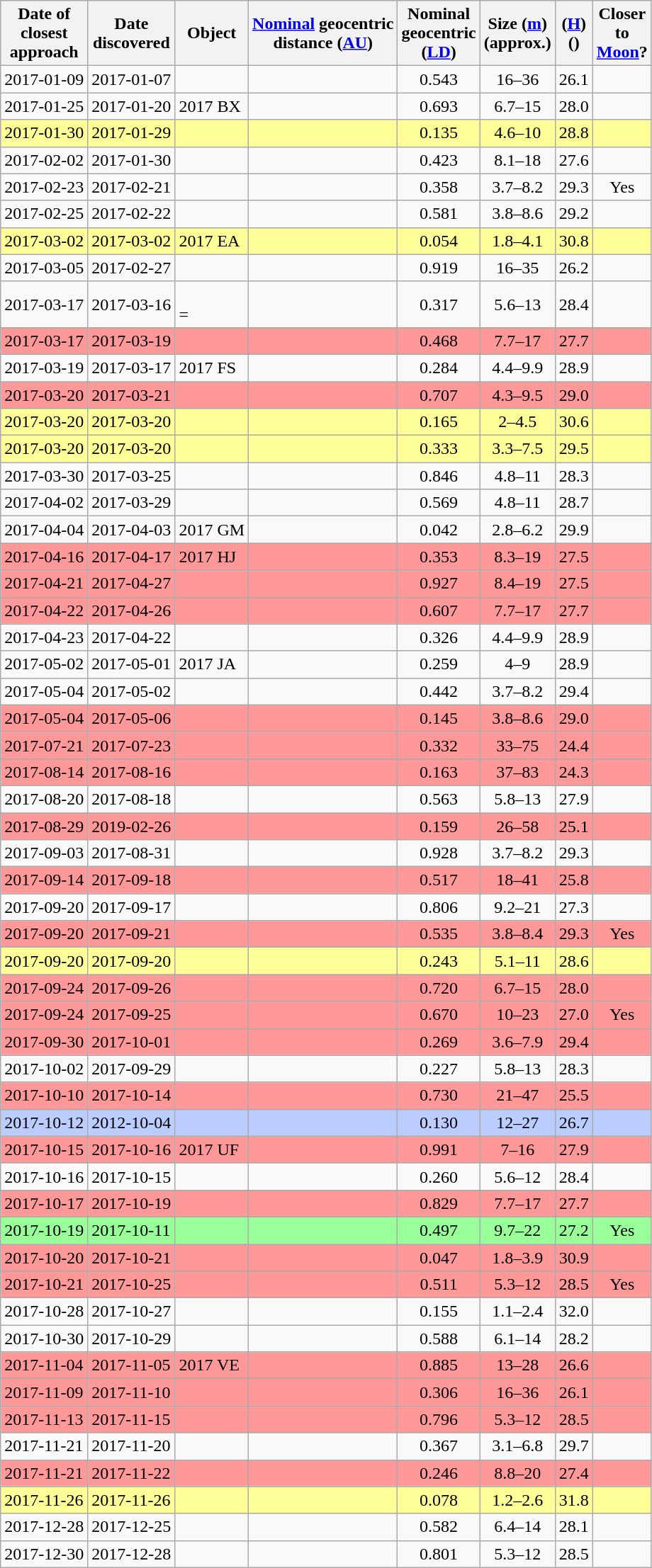<table class="wikitable sortable">
<tr>
<th>Date of<br>closest<br>approach</th>
<th>Date<br>discovered</th>
<th>Object</th>
<th><a href='#'>Nominal</a> geocentric<br>distance (<a href='#'>AU</a>)</th>
<th>Nominal<br>geocentric<br> (<a href='#'>LD</a>)</th>
<th data-sort-type="number">Size (<a href='#'>m</a>)<br>(approx.)</th>
<th>(<a href='#'>H</a>)<br>()</th>
<th>Closer<br>to<br><a href='#'>Moon</a>?</th>
</tr>
<tr>
<td>2017-01-09</td>
<td>2017-01-07</td>
<td></td>
<td></td>
<td align="center">0.543</td>
<td align="center">16–36</td>
<td align="center">26.1</td>
<td></td>
</tr>
<tr>
<td>2017-01-25</td>
<td>2017-01-20</td>
<td>2017 BX</td>
<td></td>
<td align="center">0.693</td>
<td align="center">6.7–15</td>
<td align="center">28.0</td>
<td></td>
</tr>
<tr bgcolor="#ffff99">
<td>2017-01-30</td>
<td>2017-01-29</td>
<td></td>
<td></td>
<td align="center">0.135</td>
<td align="center">4.6–10</td>
<td align="center">28.8</td>
<td></td>
</tr>
<tr>
<td>2017-02-02</td>
<td>2017-01-30</td>
<td></td>
<td></td>
<td align="center">0.423</td>
<td align="center">8.1–18</td>
<td align="center">27.6</td>
<td></td>
</tr>
<tr>
<td>2017-02-23</td>
<td>2017-02-21</td>
<td></td>
<td></td>
<td align="center">0.358</td>
<td align="center">3.7–8.2</td>
<td align="center">29.3</td>
<td align="center">Yes</td>
</tr>
<tr>
<td>2017-02-25</td>
<td>2017-02-22</td>
<td></td>
<td></td>
<td align="center">0.581</td>
<td align="center">3.8–8.6</td>
<td align="center">29.2</td>
<td></td>
</tr>
<tr bgcolor="#ffff99">
<td>2017-03-02</td>
<td>2017-03-02</td>
<td>2017 EA</td>
<td></td>
<td align="center">0.054</td>
<td align="center">1.8–4.1</td>
<td align="center">30.8</td>
<td></td>
</tr>
<tr>
<td>2017-03-05</td>
<td>2017-02-27</td>
<td></td>
<td></td>
<td align="center">0.919</td>
<td align="center">16–35</td>
<td align="center">26.2</td>
<td></td>
</tr>
<tr>
<td>2017-03-17</td>
<td>2017-03-16</td>
<td><br>= </td>
<td></td>
<td align="center">0.317</td>
<td align="center">5.6–13</td>
<td align="center">28.4</td>
<td></td>
</tr>
<tr bgcolor="#ff9999">
<td>2017-03-17</td>
<td>2017-03-19</td>
<td></td>
<td></td>
<td align="center">0.468</td>
<td align="center">7.7–17</td>
<td align="center">27.7</td>
<td></td>
</tr>
<tr>
<td>2017-03-19</td>
<td>2017-03-17</td>
<td>2017 FS</td>
<td></td>
<td align="center">0.284</td>
<td align="center">4.4–9.9</td>
<td align="center">28.9</td>
<td></td>
</tr>
<tr bgcolor="#ff9999">
<td>2017-03-20</td>
<td>2017-03-21</td>
<td></td>
<td></td>
<td align="center">0.707</td>
<td align="center">4.3–9.5</td>
<td align="center">29.0</td>
<td></td>
</tr>
<tr bgcolor="#ffff99">
<td>2017-03-20</td>
<td>2017-03-20</td>
<td></td>
<td></td>
<td align="center">0.165</td>
<td align="center">2–4.5</td>
<td align="center">30.6</td>
<td></td>
</tr>
<tr bgcolor="#ffff99">
<td>2017-03-20</td>
<td>2017-03-20</td>
<td></td>
<td></td>
<td align="center">0.333</td>
<td align="center">3.3–7.5</td>
<td align="center">29.5</td>
<td></td>
</tr>
<tr>
<td>2017-03-30</td>
<td>2017-03-25</td>
<td></td>
<td></td>
<td align="center">0.846</td>
<td align="center">4.8–11</td>
<td align="center">28.3</td>
<td></td>
</tr>
<tr>
<td>2017-04-02</td>
<td>2017-03-29</td>
<td></td>
<td></td>
<td align="center">0.569</td>
<td align="center">4.8–11</td>
<td align="center">28.7</td>
<td></td>
</tr>
<tr>
<td>2017-04-04</td>
<td>2017-04-03</td>
<td>2017 GM</td>
<td></td>
<td align="center">0.042</td>
<td align="center">2.8–6.2</td>
<td align="center">29.9</td>
<td></td>
</tr>
<tr bgcolor="#ff9999">
<td>2017-04-16</td>
<td>2017-04-17</td>
<td>2017 HJ</td>
<td></td>
<td align="center">0.353</td>
<td align="center">8.3–19</td>
<td align="center">27.5</td>
<td></td>
</tr>
<tr bgcolor="#ff9999">
<td>2017-04-21</td>
<td>2017-04-27</td>
<td></td>
<td></td>
<td align="center">0.927</td>
<td align="center">8.4–19</td>
<td align="center">27.5</td>
<td></td>
</tr>
<tr bgcolor="#ff9999">
<td>2017-04-22</td>
<td>2017-04-26</td>
<td></td>
<td></td>
<td align="center">0.607</td>
<td align="center">7.7–17</td>
<td align="center">27.7</td>
<td></td>
</tr>
<tr>
<td>2017-04-23</td>
<td>2017-04-22</td>
<td></td>
<td></td>
<td align="center">0.326</td>
<td align="center">4.4–9.9</td>
<td align="center">28.9</td>
<td></td>
</tr>
<tr>
<td>2017-05-02</td>
<td>2017-05-01</td>
<td>2017 JA</td>
<td></td>
<td align="center">0.259</td>
<td align="center">4–9</td>
<td align="center">28.9</td>
<td></td>
</tr>
<tr>
<td>2017-05-04</td>
<td>2017-05-02</td>
<td></td>
<td></td>
<td align="center">0.442</td>
<td align="center">3.7–8.2</td>
<td align="center">29.4</td>
<td></td>
</tr>
<tr bgcolor="#ff9999">
<td>2017-05-04</td>
<td>2017-05-06</td>
<td></td>
<td></td>
<td align="center">0.145</td>
<td align="center">3.8–8.6</td>
<td align="center">29.0</td>
<td></td>
</tr>
<tr bgcolor="#ff9999">
<td>2017-07-21</td>
<td>2017-07-23</td>
<td></td>
<td></td>
<td align="center">0.332</td>
<td align="center">33–75</td>
<td align="center">24.4</td>
<td></td>
</tr>
<tr bgcolor="#ff9999">
<td>2017-08-14</td>
<td>2017-08-16</td>
<td></td>
<td></td>
<td align="center">0.163</td>
<td align="center">37–83</td>
<td align="center">24.3</td>
<td></td>
</tr>
<tr>
<td>2017-08-20</td>
<td>2017-08-18</td>
<td></td>
<td></td>
<td align="center">0.563</td>
<td align="center">5.8–13</td>
<td align="center">27.9</td>
<td></td>
</tr>
<tr bgcolor="#ff9999">
<td>2017-08-29</td>
<td>2019-02-26</td>
<td></td>
<td></td>
<td align=center>0.159</td>
<td align=center>26–58</td>
<td align=center>25.1</td>
<td align=center></td>
</tr>
<tr>
<td>2017-09-03</td>
<td>2017-08-31</td>
<td></td>
<td></td>
<td align="center">0.928</td>
<td align="center">3.7–8.2</td>
<td align="center">29.3</td>
<td></td>
</tr>
<tr bgcolor="#ff9999">
<td>2017-09-14</td>
<td>2017-09-18</td>
<td></td>
<td></td>
<td align="center">0.517</td>
<td align="center">18–41</td>
<td align="center">25.8</td>
<td></td>
</tr>
<tr>
<td>2017-09-20</td>
<td>2017-09-17</td>
<td></td>
<td></td>
<td align="center">0.806</td>
<td align="center">9.2–21</td>
<td align="center">27.3</td>
<td></td>
</tr>
<tr bgcolor="#ff9999">
<td>2017-09-20</td>
<td>2017-09-21</td>
<td></td>
<td></td>
<td align="center">0.535</td>
<td align="center">3.8–8.4</td>
<td align="center">29.3</td>
<td align="center">Yes</td>
</tr>
<tr bgcolor="#ffff99">
<td>2017-09-20</td>
<td>2017-09-20</td>
<td></td>
<td></td>
<td align="center">0.243</td>
<td align="center">5.1–11</td>
<td align="center">28.6</td>
<td></td>
</tr>
<tr bgcolor="#ff9999">
<td>2017-09-24</td>
<td>2017-09-26</td>
<td></td>
<td></td>
<td align="center">0.720</td>
<td align="center">6.7–15</td>
<td align="center">28.0</td>
<td align="center"></td>
</tr>
<tr bgcolor="#ff9999">
<td>2017-09-24</td>
<td>2017-09-25</td>
<td></td>
<td></td>
<td align="center">0.670</td>
<td align="center">10–23</td>
<td align="center">27.0</td>
<td align="center">Yes</td>
</tr>
<tr bgcolor="#ff9999">
<td>2017-09-30</td>
<td>2017-10-01</td>
<td></td>
<td></td>
<td align="center">0.269</td>
<td align="center">3.6–7.9</td>
<td align="center">29.4</td>
<td></td>
</tr>
<tr>
<td>2017-10-02</td>
<td>2017-09-29</td>
<td></td>
<td></td>
<td align="center">0.227</td>
<td align="center">5.8–13</td>
<td align="center">28.3</td>
<td></td>
</tr>
<tr bgcolor="#ff9999">
<td>2017-10-10</td>
<td>2017-10-14</td>
<td></td>
<td></td>
<td align="center">0.730</td>
<td align="center">21–47</td>
<td align="center">25.5</td>
<td></td>
</tr>
<tr bgcolor="#bbccff">
<td>2017-10-12</td>
<td>2012-10-04</td>
<td></td>
<td></td>
<td align="center">0.130</td>
<td align="center">12–27</td>
<td align="center">26.7</td>
<td></td>
</tr>
<tr bgcolor="#ff9999">
<td>2017-10-15</td>
<td>2017-10-16</td>
<td>2017 UF</td>
<td></td>
<td align="center">0.991</td>
<td align="center">7–16</td>
<td align="center">27.9</td>
<td></td>
</tr>
<tr>
<td>2017-10-16</td>
<td>2017-10-15</td>
<td></td>
<td></td>
<td align="center">0.260</td>
<td align="center">5.6–12</td>
<td align="center">28.4</td>
<td></td>
</tr>
<tr bgcolor="#ff9999">
<td>2017-10-17</td>
<td>2017-10-19</td>
<td></td>
<td></td>
<td align="center">0.829</td>
<td align="center">7.7–17</td>
<td align="center">27.7</td>
<td></td>
</tr>
<tr bgcolor="#99ff99">
<td>2017-10-19</td>
<td>2017-10-11</td>
<td></td>
<td></td>
<td align="center">0.497</td>
<td align="center">9.7–22</td>
<td align="center">27.2</td>
<td align="center">Yes</td>
</tr>
<tr bgcolor="#ff9999">
<td>2017-10-20</td>
<td>2017-10-21</td>
<td></td>
<td></td>
<td align="center">0.047</td>
<td align="center">1.8–3.9</td>
<td align="center">30.9</td>
<td></td>
</tr>
<tr bgcolor="#ff9999">
<td>2017-10-21</td>
<td>2017-10-25</td>
<td></td>
<td></td>
<td align="center">0.511</td>
<td align="center">5.3–12</td>
<td align="center">28.5</td>
<td align="center">Yes</td>
</tr>
<tr>
<td>2017-10-28</td>
<td>2017-10-27</td>
<td></td>
<td></td>
<td align="center">0.155</td>
<td align="center">1.1–2.4</td>
<td align="center">32.0</td>
<td></td>
</tr>
<tr>
<td>2017-10-30</td>
<td>2017-10-29</td>
<td></td>
<td></td>
<td align="center">0.588</td>
<td align="center">6.1–14</td>
<td align="center">28.2</td>
<td></td>
</tr>
<tr bgcolor="#ff9999">
<td>2017-11-04</td>
<td>2017-11-05</td>
<td>2017 VE</td>
<td></td>
<td align="center">0.885</td>
<td align="center">13–28</td>
<td align="center">26.6</td>
<td></td>
</tr>
<tr bgcolor="#ff9999">
<td>2017-11-09</td>
<td>2017-11-10</td>
<td></td>
<td></td>
<td align="center">0.306</td>
<td align="center">16–36</td>
<td align="center">26.1</td>
<td></td>
</tr>
<tr bgcolor="#ff9999">
<td>2017-11-13</td>
<td>2017-11-15</td>
<td></td>
<td></td>
<td align="center">0.796</td>
<td align="center">5.3–12</td>
<td align="center">28.5</td>
<td></td>
</tr>
<tr>
<td>2017-11-21</td>
<td>2017-11-20</td>
<td></td>
<td></td>
<td align="center">0.367</td>
<td align="center">3.1–6.8</td>
<td align="center">29.7</td>
<td></td>
</tr>
<tr bgcolor="#ff9999">
<td>2017-11-21</td>
<td>2017-11-22</td>
<td></td>
<td></td>
<td align="center">0.246</td>
<td align="center">8.8–20</td>
<td align="center">27.4</td>
<td></td>
</tr>
<tr bgcolor="#ffff99">
<td>2017-11-26</td>
<td>2017-11-26</td>
<td></td>
<td></td>
<td align="center">0.078</td>
<td align="center">1.2–2.6</td>
<td align="center">31.8</td>
<td></td>
</tr>
<tr>
<td>2017-12-28</td>
<td>2017-12-25</td>
<td></td>
<td></td>
<td align="center">0.582</td>
<td align="center">6.4–14</td>
<td align="center">28.1</td>
<td></td>
</tr>
<tr>
<td>2017-12-30</td>
<td>2017-12-28</td>
<td></td>
<td></td>
<td align="center">0.801</td>
<td align="center">5.3–12</td>
<td align="center">28.5</td>
<td></td>
</tr>
</table>
